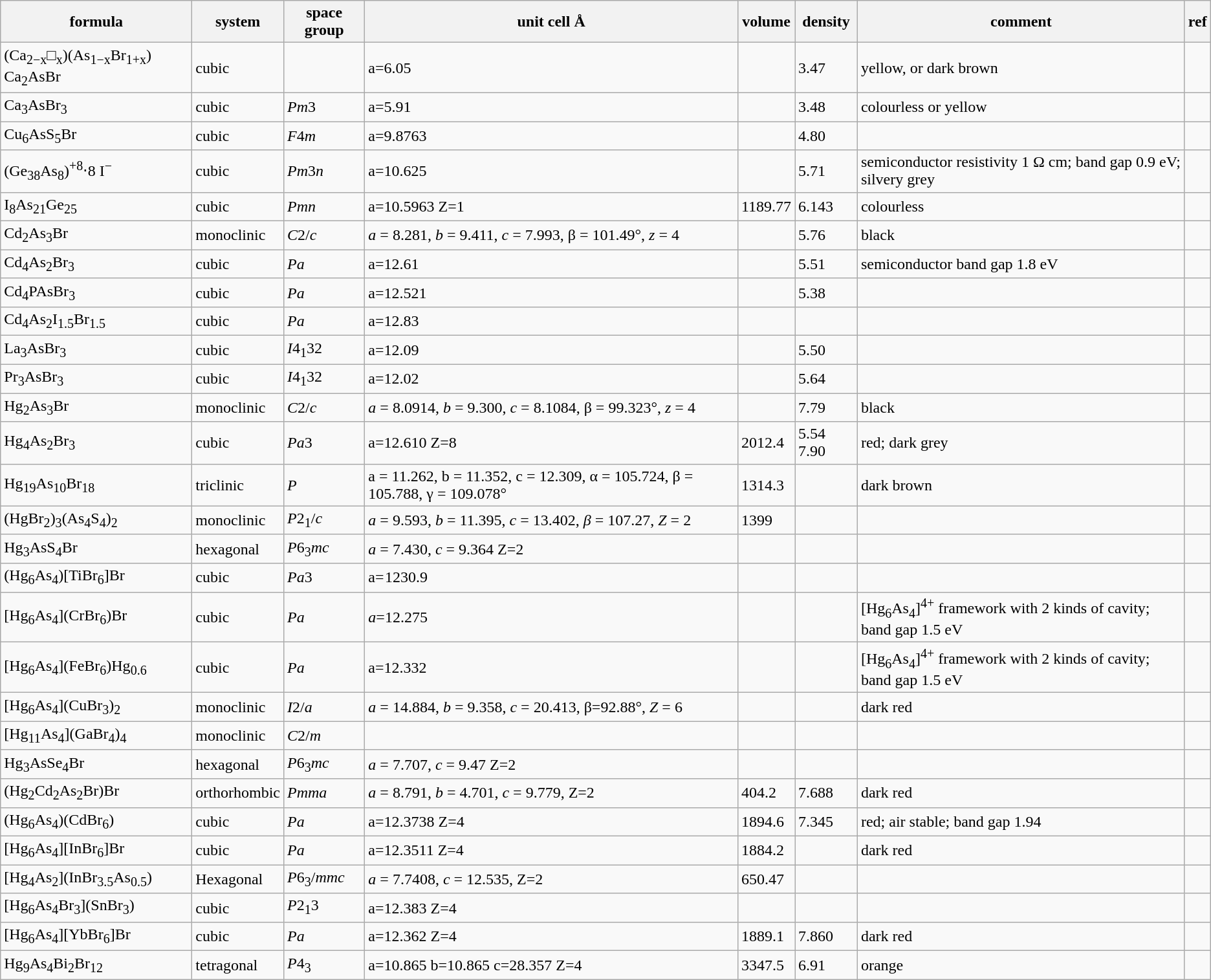<table class="wikitable">
<tr>
<th>formula</th>
<th>system</th>
<th>space group</th>
<th>unit cell Å</th>
<th>volume</th>
<th>density</th>
<th>comment</th>
<th>ref</th>
</tr>
<tr>
<td>(Ca<sub>2−x</sub>□<sub>x</sub>)(As<sub>1−x</sub>Br<sub>1+x</sub>) Ca<sub>2</sub>AsBr</td>
<td>cubic</td>
<td></td>
<td>a=6.05</td>
<td></td>
<td>3.47</td>
<td>yellow, or dark brown</td>
<td></td>
</tr>
<tr>
<td>Ca<sub>3</sub>AsBr<sub>3</sub></td>
<td>cubic</td>
<td><em>Pm</em>3</td>
<td>a=5.91</td>
<td></td>
<td>3.48</td>
<td>colourless or yellow</td>
<td></td>
</tr>
<tr>
<td>Cu<sub>6</sub>AsS<sub>5</sub>Br</td>
<td>cubic</td>
<td><em>F</em>4<em>m</em></td>
<td>a=9.8763</td>
<td></td>
<td>4.80</td>
<td></td>
<td></td>
</tr>
<tr>
<td>(Ge<sub>38</sub>As<sub>8</sub>)<sup>+8</sup>⋅8 I<sup>−</sup></td>
<td>cubic</td>
<td><em>Pm</em>3<em>n</em></td>
<td>a=10.625</td>
<td></td>
<td>5.71</td>
<td>semiconductor resistivity 1 Ω cm; band gap 0.9 eV; silvery grey</td>
<td></td>
</tr>
<tr>
<td>I<sub>8</sub>As<sub>21</sub>Ge<sub>25</sub></td>
<td>cubic</td>
<td><em>Pm</em><em>n</em></td>
<td>a=10.5963 Z=1</td>
<td>1189.77</td>
<td>6.143</td>
<td>colourless</td>
<td></td>
</tr>
<tr>
<td>Cd<sub>2</sub>As<sub>3</sub>Br</td>
<td>monoclinic</td>
<td><em>C</em>2/<em>c</em></td>
<td><em>a</em> = 8.281, <em>b</em> = 9.411, <em>c</em> = 7.993, β = 101.49°, <em>z</em> = 4</td>
<td></td>
<td>5.76</td>
<td>black</td>
<td></td>
</tr>
<tr>
<td>Cd<sub>4</sub>As<sub>2</sub>Br<sub>3</sub></td>
<td>cubic</td>
<td><em>Pa</em></td>
<td>a=12.61</td>
<td></td>
<td>5.51</td>
<td>semiconductor band gap 1.8 eV</td>
<td></td>
</tr>
<tr>
<td>Cd<sub>4</sub>PAsBr<sub>3</sub></td>
<td>cubic</td>
<td><em>Pa</em></td>
<td>a=12.521</td>
<td></td>
<td>5.38</td>
<td></td>
<td></td>
</tr>
<tr>
<td>Cd<sub>4</sub>As<sub>2</sub>I<sub>1.5</sub>Br<sub>1.5</sub></td>
<td>cubic</td>
<td><em>Pa</em></td>
<td>a=12.83</td>
<td></td>
<td></td>
<td></td>
<td></td>
</tr>
<tr>
<td>La<sub>3</sub>AsBr<sub>3</sub></td>
<td>cubic</td>
<td><em>I</em>4<sub>1</sub>32</td>
<td>a=12.09</td>
<td></td>
<td>5.50</td>
<td></td>
<td></td>
</tr>
<tr>
<td>Pr<sub>3</sub>AsBr<sub>3</sub></td>
<td>cubic</td>
<td><em>I</em>4<sub>1</sub>32</td>
<td>a=12.02</td>
<td></td>
<td>5.64</td>
<td></td>
<td></td>
</tr>
<tr>
<td>Hg<sub>2</sub>As<sub>3</sub>Br</td>
<td>monoclinic</td>
<td><em>C</em>2/<em>c</em></td>
<td><em>a</em> = 8.0914, <em>b</em> = 9.300, <em>c</em> = 8.1084, β = 99.323°, <em>z</em> = 4</td>
<td></td>
<td>7.79</td>
<td>black</td>
<td></td>
</tr>
<tr>
<td>Hg<sub>4</sub>As<sub>2</sub>Br<sub>3</sub></td>
<td>cubic</td>
<td><em>Pa</em>3</td>
<td>a=12.610 Z=8</td>
<td>2012.4</td>
<td>5.54 7.90</td>
<td>red; dark grey</td>
<td></td>
</tr>
<tr>
<td>Hg<sub>19</sub>As<sub>10</sub>Br<sub>18</sub></td>
<td>triclinic</td>
<td><em>P</em></td>
<td>a = 11.262, b = 11.352, c = 12.309, α = 105.724, β = 105.788, γ = 109.078°</td>
<td>1314.3</td>
<td></td>
<td>dark brown</td>
<td></td>
</tr>
<tr>
<td>(HgBr<sub>2</sub>)<sub>3</sub>(As<sub>4</sub>S<sub>4</sub>)<sub>2</sub></td>
<td>monoclinic</td>
<td><em>P</em>2<sub>1</sub>/<em>c</em></td>
<td><em>a</em> = 9.593, <em>b</em> = 11.395, <em>c</em> = 13.402, <em>β</em> = 107.27, <em>Z</em> = 2</td>
<td>1399</td>
<td></td>
<td></td>
<td></td>
</tr>
<tr>
<td>Hg<sub>3</sub>AsS<sub>4</sub>Br</td>
<td>hexagonal</td>
<td><em>P</em>6<sub>3</sub><em>mc</em></td>
<td><em>a</em> = 7.430, <em>c</em> = 9.364 Z=2</td>
<td></td>
<td></td>
<td></td>
<td></td>
</tr>
<tr>
<td>(Hg<sub>6</sub>As<sub>4</sub>)[TiBr<sub>6</sub>]Br</td>
<td>cubic</td>
<td><em>Pa</em>3</td>
<td>a= 1230.9</td>
<td></td>
<td></td>
<td></td>
<td></td>
</tr>
<tr>
<td>[Hg<sub>6</sub>As<sub>4</sub>](CrBr<sub>6</sub>)Br</td>
<td>cubic</td>
<td><em>Pa</em></td>
<td><em>a</em>=12.275</td>
<td></td>
<td></td>
<td>[Hg<sub>6</sub>As<sub>4</sub>]<sup>4+</sup> framework with 2 kinds of cavity; band gap 1.5 eV</td>
<td></td>
</tr>
<tr>
<td>[Hg<sub>6</sub>As<sub>4</sub>](FeBr<sub>6</sub>)Hg<sub>0.6</sub></td>
<td>cubic</td>
<td><em>Pa</em></td>
<td>a=12.332</td>
<td></td>
<td></td>
<td>[Hg<sub>6</sub>As<sub>4</sub>]<sup>4+</sup> framework with 2 kinds of cavity; band gap 1.5 eV</td>
<td></td>
</tr>
<tr>
<td>[Hg<sub>6</sub>As<sub>4</sub>](CuBr<sub>3</sub>)<sub>2</sub></td>
<td>monoclinic</td>
<td><em>I</em>2/<em>a</em></td>
<td><em>a</em> = 14.884, <em>b</em> = 9.358, <em>c</em> = 20.413, β=92.88°, <em>Z</em> = 6</td>
<td></td>
<td></td>
<td>dark red</td>
<td></td>
</tr>
<tr>
<td>[Hg<sub>11</sub>As<sub>4</sub>](GaBr<sub>4</sub>)<sub>4</sub></td>
<td>monoclinic</td>
<td><em>C</em>2/<em>m</em></td>
<td></td>
<td></td>
<td></td>
<td></td>
<td></td>
</tr>
<tr>
<td>Hg<sub>3</sub>AsSe<sub>4</sub>Br</td>
<td>hexagonal</td>
<td><em>P</em>6<sub>3</sub><em>mc</em></td>
<td><em>a</em> = 7.707, <em>c</em> = 9.47 Z=2</td>
<td></td>
<td></td>
<td></td>
<td></td>
</tr>
<tr>
<td>(Hg<sub>2</sub>Cd<sub>2</sub>As<sub>2</sub>Br)Br</td>
<td>orthorhombic</td>
<td><em>Pmma</em></td>
<td><em>a</em> = 8.791, <em>b</em> = 4.701, <em>c</em> = 9.779, Z=2</td>
<td>404.2</td>
<td>7.688</td>
<td>dark red</td>
<td></td>
</tr>
<tr>
<td>(Hg<sub>6</sub>As<sub>4</sub>)(CdBr<sub>6</sub>)</td>
<td>cubic</td>
<td><em>Pa</em></td>
<td>a=12.3738 Z=4</td>
<td>1894.6</td>
<td>7.345</td>
<td>red; air stable; band gap 1.94</td>
<td></td>
</tr>
<tr>
<td>[Hg<sub>6</sub>As<sub>4</sub>][InBr<sub>6</sub>]Br</td>
<td>cubic</td>
<td><em>Pa</em></td>
<td>a=12.3511 Z=4</td>
<td>1884.2</td>
<td></td>
<td>dark red</td>
<td></td>
</tr>
<tr>
<td>[Hg<sub>4</sub>As<sub>2</sub>](InBr<sub>3.5</sub>As<sub>0.5</sub>)</td>
<td>Hexagonal</td>
<td><em>P</em>6<sub>3</sub>/<em>mmc</em></td>
<td><em>a</em> = 7.7408, <em>c</em> = 12.535, Z=2</td>
<td>650.47</td>
<td></td>
<td></td>
<td></td>
</tr>
<tr>
<td>[Hg<sub>6</sub>As<sub>4</sub>Br<sub>3</sub>](SnBr<sub>3</sub>)</td>
<td>cubic</td>
<td><em>P</em>2<sub>1</sub>3</td>
<td>a=12.383 Z=4</td>
<td></td>
<td></td>
<td></td>
<td></td>
</tr>
<tr>
<td>[Hg<sub>6</sub>As<sub>4</sub>][YbBr<sub>6</sub>]Br</td>
<td>cubic</td>
<td><em>Pa</em></td>
<td>a=12.362 Z=4</td>
<td>1889.1</td>
<td>7.860</td>
<td>dark red</td>
<td></td>
</tr>
<tr>
<td>Hg<sub>9</sub>As<sub>4</sub>Bi<sub>2</sub>Br<sub>12</sub></td>
<td>tetragonal</td>
<td><em>P</em>4<sub>3</sub></td>
<td>a=10.865 b=10.865 c=28.357 Z=4</td>
<td>3347.5</td>
<td>6.91</td>
<td>orange</td>
<td></td>
</tr>
</table>
